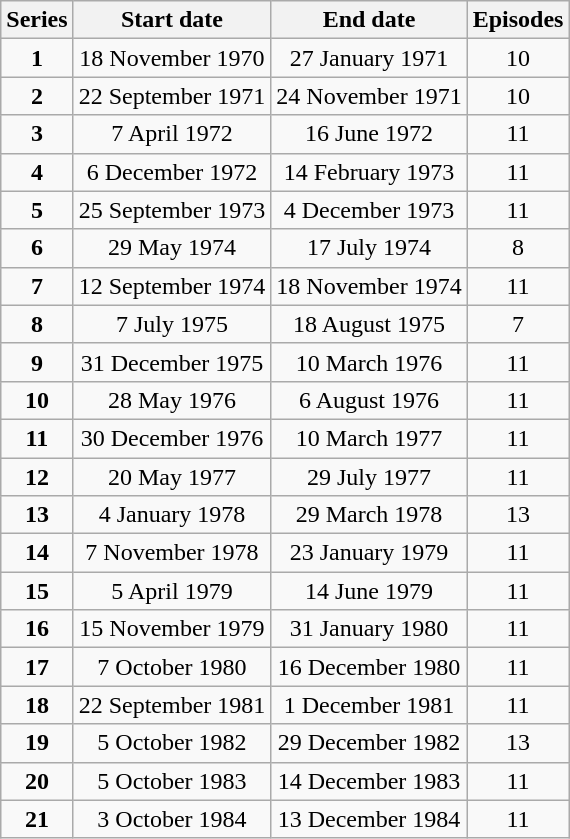<table class="wikitable" style="text-align:center;">
<tr>
<th>Series</th>
<th>Start date</th>
<th>End date</th>
<th>Episodes</th>
</tr>
<tr>
<td><strong>1</strong></td>
<td>18 November 1970</td>
<td>27 January 1971</td>
<td>10</td>
</tr>
<tr>
<td><strong>2</strong></td>
<td>22 September 1971</td>
<td>24 November 1971</td>
<td>10</td>
</tr>
<tr>
<td><strong>3</strong></td>
<td>7 April 1972</td>
<td>16 June 1972</td>
<td>11</td>
</tr>
<tr>
<td><strong>4</strong></td>
<td>6 December 1972</td>
<td>14 February 1973</td>
<td>11</td>
</tr>
<tr>
<td><strong>5</strong></td>
<td>25 September 1973</td>
<td>4 December 1973</td>
<td>11</td>
</tr>
<tr>
<td><strong>6</strong></td>
<td>29 May 1974</td>
<td>17 July 1974</td>
<td>8</td>
</tr>
<tr>
<td><strong>7</strong></td>
<td>12 September 1974</td>
<td>18 November 1974</td>
<td>11</td>
</tr>
<tr>
<td><strong>8</strong></td>
<td>7 July 1975</td>
<td>18 August 1975</td>
<td>7</td>
</tr>
<tr>
<td><strong>9</strong></td>
<td>31 December 1975</td>
<td>10 March 1976</td>
<td>11</td>
</tr>
<tr>
<td><strong>10</strong></td>
<td>28 May 1976</td>
<td>6 August 1976</td>
<td>11</td>
</tr>
<tr>
<td><strong>11</strong></td>
<td>30 December 1976</td>
<td>10 March 1977</td>
<td>11</td>
</tr>
<tr>
<td><strong>12</strong></td>
<td>20 May 1977</td>
<td>29 July 1977</td>
<td>11</td>
</tr>
<tr>
<td><strong>13</strong></td>
<td>4 January 1978</td>
<td>29 March 1978</td>
<td>13</td>
</tr>
<tr>
<td><strong>14</strong></td>
<td>7 November 1978</td>
<td>23 January 1979</td>
<td>11</td>
</tr>
<tr>
<td><strong>15</strong></td>
<td>5 April 1979</td>
<td>14 June 1979</td>
<td>11</td>
</tr>
<tr>
<td><strong>16</strong></td>
<td>15 November 1979</td>
<td>31 January 1980</td>
<td>11</td>
</tr>
<tr>
<td><strong>17</strong></td>
<td>7 October 1980</td>
<td>16 December 1980</td>
<td>11</td>
</tr>
<tr>
<td><strong>18</strong></td>
<td>22 September 1981</td>
<td>1 December 1981</td>
<td>11</td>
</tr>
<tr>
<td><strong>19</strong></td>
<td>5 October 1982</td>
<td>29 December 1982</td>
<td>13</td>
</tr>
<tr>
<td><strong>20</strong></td>
<td>5 October 1983</td>
<td>14 December 1983</td>
<td>11</td>
</tr>
<tr>
<td><strong>21</strong></td>
<td>3 October 1984</td>
<td>13 December 1984</td>
<td>11</td>
</tr>
</table>
